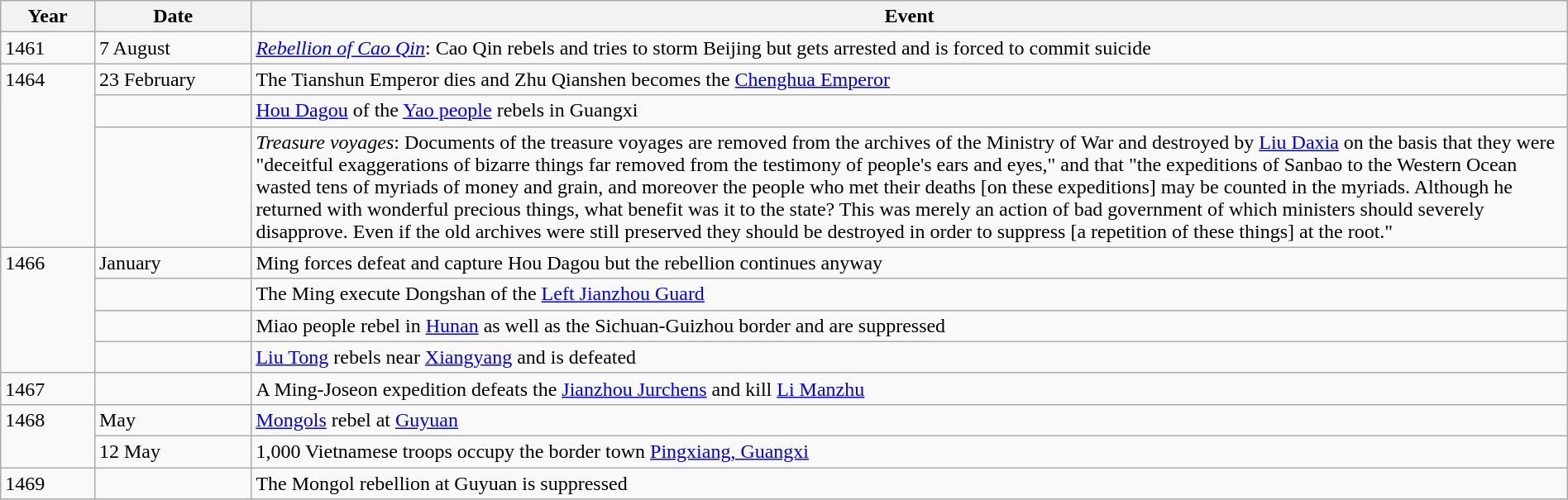<table class="wikitable" width="100%">
<tr>
<th style="width:6%">Year</th>
<th style="width:10%">Date</th>
<th>Event</th>
</tr>
<tr>
<td>1461</td>
<td>7 August</td>
<td><em><a href='#'>Rebellion of Cao Qin</a></em>: Cao Qin rebels and tries to storm Beijing but gets arrested and is forced to commit suicide</td>
</tr>
<tr>
<td rowspan="3" valign="top">1464</td>
<td>23 February</td>
<td>The Tianshun Emperor dies and Zhu Qianshen becomes the <a href='#'>Chenghua Emperor</a></td>
</tr>
<tr>
<td></td>
<td><a href='#'>Hou Dagou</a> of the <a href='#'>Yao people</a> rebels in Guangxi</td>
</tr>
<tr>
<td></td>
<td><em>Treasure voyages</em>: Documents of the treasure voyages are removed from the archives of the Ministry of War and destroyed by <a href='#'>Liu Daxia</a> on the basis that they were "deceitful exaggerations of bizarre things far removed from the testimony of people's ears and eyes," and that "the expeditions of Sanbao to the Western Ocean wasted tens of myriads of money and grain, and moreover the people who met their deaths [on these expeditions] may be counted in the myriads. Although he returned with wonderful precious things, what benefit was it to the state? This was merely an action of bad government of which ministers should severely disapprove. Even if the old archives were still preserved they should be destroyed in order to suppress [a repetition of these things] at the root."</td>
</tr>
<tr>
<td rowspan="4" valign="top">1466</td>
<td>January</td>
<td>Ming forces defeat and capture Hou Dagou but the rebellion continues anyway</td>
</tr>
<tr>
<td></td>
<td>The Ming execute Dongshan of the <a href='#'>Left Jianzhou Guard</a></td>
</tr>
<tr>
<td></td>
<td>Miao people rebel in <a href='#'>Hunan</a> as well as the Sichuan-Guizhou border and are suppressed</td>
</tr>
<tr>
<td></td>
<td><a href='#'>Liu Tong</a> rebels near <a href='#'>Xiangyang</a> and is defeated</td>
</tr>
<tr>
<td>1467</td>
<td></td>
<td>A Ming-Joseon expedition defeats the <a href='#'>Jianzhou Jurchens</a> and kill <a href='#'>Li Manzhu</a></td>
</tr>
<tr>
<td rowspan="2" valign="top">1468</td>
<td>May</td>
<td><a href='#'>Mongols</a> rebel at <a href='#'>Guyuan</a></td>
</tr>
<tr>
<td>12 May</td>
<td>1,000 Vietnamese troops occupy the border town <a href='#'>Pingxiang, Guangxi</a></td>
</tr>
<tr>
<td>1469</td>
<td></td>
<td>The Mongol rebellion at Guyuan is suppressed</td>
</tr>
</table>
